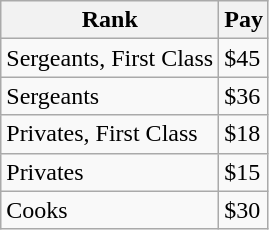<table class="wikitable">
<tr>
<th>Rank</th>
<th>Pay</th>
</tr>
<tr>
<td>Sergeants, First Class</td>
<td>$45</td>
</tr>
<tr>
<td>Sergeants</td>
<td>$36</td>
</tr>
<tr>
<td>Privates, First Class</td>
<td>$18</td>
</tr>
<tr>
<td>Privates</td>
<td>$15</td>
</tr>
<tr>
<td>Cooks</td>
<td>$30</td>
</tr>
</table>
